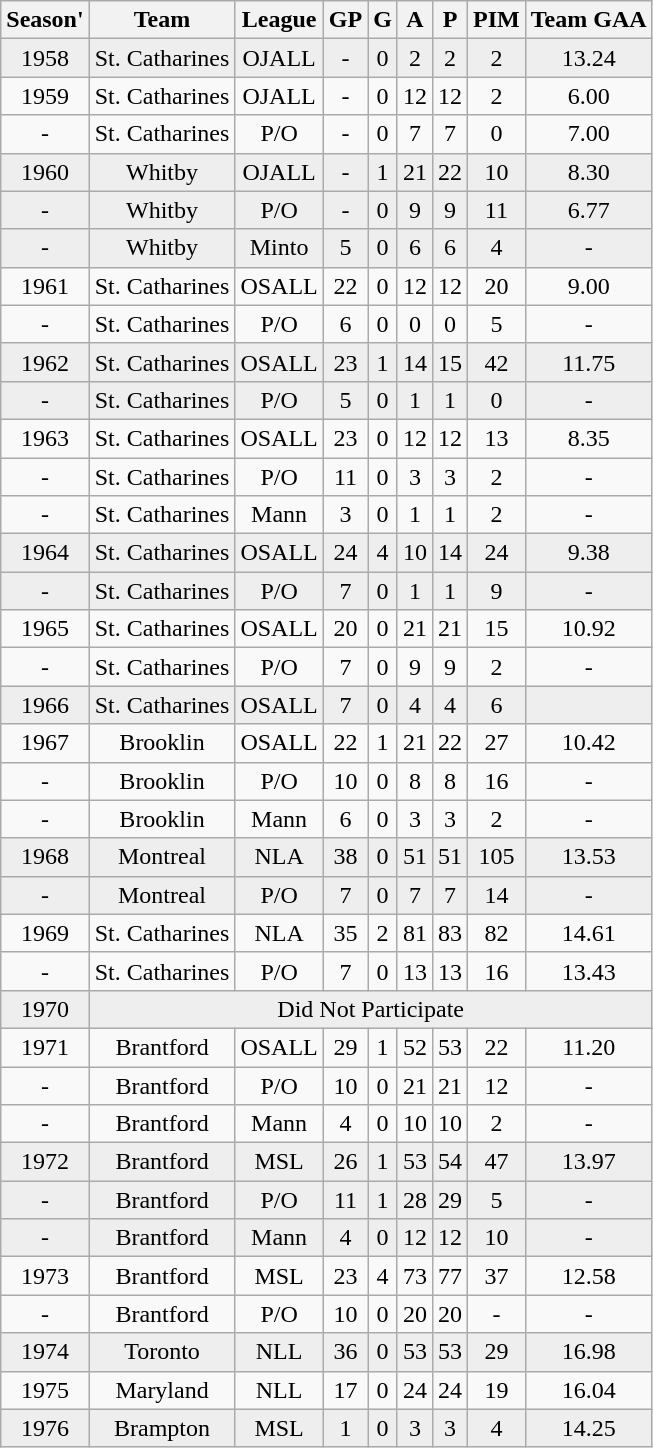<table class="wikitable">
<tr>
<th>Season'</th>
<th>Team</th>
<th>League</th>
<th>GP</th>
<th>G</th>
<th>A</th>
<th>P</th>
<th>PIM</th>
<th>Team GAA</th>
</tr>
<tr align="center" bgcolor="#eeeeee">
<td>1958</td>
<td>St. Catharines</td>
<td>OJALL</td>
<td>-</td>
<td>0</td>
<td>2</td>
<td>2</td>
<td>2</td>
<td>13.24</td>
</tr>
<tr align="center">
<td>1959</td>
<td>St. Catharines</td>
<td>OJALL</td>
<td>-</td>
<td>0</td>
<td>12</td>
<td>12</td>
<td>2</td>
<td>6.00</td>
</tr>
<tr align="center">
<td>-</td>
<td>St. Catharines</td>
<td>P/O</td>
<td>-</td>
<td>0</td>
<td>7</td>
<td>7</td>
<td>0</td>
<td>7.00</td>
</tr>
<tr align="center" bgcolor="#eeeeee">
<td>1960</td>
<td>Whitby</td>
<td>OJALL</td>
<td>-</td>
<td>1</td>
<td>21</td>
<td>22</td>
<td>10</td>
<td>8.30</td>
</tr>
<tr align="center" bgcolor="#eeeeee">
<td>-</td>
<td>Whitby</td>
<td>P/O</td>
<td>-</td>
<td>0</td>
<td>9</td>
<td>9</td>
<td>11</td>
<td>6.77</td>
</tr>
<tr align="center" bgcolor="#eeeeee">
<td>-</td>
<td>Whitby</td>
<td>Minto</td>
<td>5</td>
<td>0</td>
<td>6</td>
<td>6</td>
<td>4</td>
<td>-</td>
</tr>
<tr align="center">
<td>1961</td>
<td>St. Catharines</td>
<td>OSALL</td>
<td>22</td>
<td>0</td>
<td>12</td>
<td>12</td>
<td>20</td>
<td>9.00</td>
</tr>
<tr align="center">
<td>-</td>
<td>St. Catharines</td>
<td>P/O</td>
<td>6</td>
<td>0</td>
<td>0</td>
<td>0</td>
<td>5</td>
<td>-</td>
</tr>
<tr align="center" bgcolor="#eeeeee">
<td>1962</td>
<td>St. Catharines</td>
<td>OSALL</td>
<td>23</td>
<td>1</td>
<td>14</td>
<td>15</td>
<td>42</td>
<td>11.75</td>
</tr>
<tr align="center" bgcolor="#eeeeee">
<td>-</td>
<td>St. Catharines</td>
<td>P/O</td>
<td>5</td>
<td>0</td>
<td>1</td>
<td>1</td>
<td>0</td>
<td>-</td>
</tr>
<tr align="center">
<td>1963</td>
<td>St. Catharines</td>
<td>OSALL</td>
<td>23</td>
<td>0</td>
<td>12</td>
<td>12</td>
<td>13</td>
<td>8.35</td>
</tr>
<tr align="center">
<td>-</td>
<td>St. Catharines</td>
<td>P/O</td>
<td>11</td>
<td>0</td>
<td>3</td>
<td>3</td>
<td>2</td>
<td>-</td>
</tr>
<tr align="center">
<td>-</td>
<td>St. Catharines</td>
<td>Mann</td>
<td>3</td>
<td>0</td>
<td>1</td>
<td>1</td>
<td>2</td>
<td>-</td>
</tr>
<tr align="center" bgcolor="#eeeeee">
<td>1964</td>
<td>St. Catharines</td>
<td>OSALL</td>
<td>24</td>
<td>4</td>
<td>10</td>
<td>14</td>
<td>24</td>
<td>9.38</td>
</tr>
<tr align="center" bgcolor="#eeeeee">
<td>-</td>
<td>St. Catharines</td>
<td>P/O</td>
<td>7</td>
<td>0</td>
<td>1</td>
<td>1</td>
<td>9</td>
<td>-</td>
</tr>
<tr align="center">
<td>1965</td>
<td>St. Catharines</td>
<td>OSALL</td>
<td>20</td>
<td>0</td>
<td>21</td>
<td>21</td>
<td>15</td>
<td>10.92</td>
</tr>
<tr align="center">
<td>-</td>
<td>St. Catharines</td>
<td>P/O</td>
<td>7</td>
<td>0</td>
<td>9</td>
<td>9</td>
<td>2</td>
<td>-</td>
</tr>
<tr align="center" bgcolor="#eeeeee">
<td>1966</td>
<td>St. Catharines</td>
<td>OSALL</td>
<td>7</td>
<td>0</td>
<td>4</td>
<td>4</td>
<td>6</td>
<td></td>
</tr>
<tr align="center">
<td>1967</td>
<td>Brooklin</td>
<td>OSALL</td>
<td>22</td>
<td>1</td>
<td>21</td>
<td>22</td>
<td>27</td>
<td>10.42</td>
</tr>
<tr align="center">
<td>-</td>
<td>Brooklin</td>
<td>P/O</td>
<td>10</td>
<td>0</td>
<td>8</td>
<td>8</td>
<td>16</td>
<td>-</td>
</tr>
<tr align="center">
<td>-</td>
<td>Brooklin</td>
<td>Mann</td>
<td>6</td>
<td>0</td>
<td>3</td>
<td>3</td>
<td>2</td>
<td>-</td>
</tr>
<tr align="center" bgcolor="#eeeeee">
<td>1968</td>
<td>Montreal</td>
<td>NLA</td>
<td>38</td>
<td>0</td>
<td>51</td>
<td>51</td>
<td>105</td>
<td>13.53</td>
</tr>
<tr align="center" bgcolor="#eeeeee">
<td>-</td>
<td>Montreal</td>
<td>P/O</td>
<td>7</td>
<td>0</td>
<td>7</td>
<td>7</td>
<td>14</td>
<td>-</td>
</tr>
<tr align="center">
<td>1969</td>
<td>St. Catharines</td>
<td>NLA</td>
<td>35</td>
<td>2</td>
<td>81</td>
<td>83</td>
<td>82</td>
<td>14.61</td>
</tr>
<tr align="center">
<td>-</td>
<td>St. Catharines</td>
<td>P/O</td>
<td>7</td>
<td>0</td>
<td>13</td>
<td>13</td>
<td>16</td>
<td>13.43</td>
</tr>
<tr align="center" bgcolor="#eeeeee">
<td>1970</td>
<td colspan="11">Did Not Participate</td>
</tr>
<tr align="center">
<td>1971</td>
<td>Brantford</td>
<td>OSALL</td>
<td>29</td>
<td>1</td>
<td>52</td>
<td>53</td>
<td>22</td>
<td>11.20</td>
</tr>
<tr align="center">
<td>-</td>
<td>Brantford</td>
<td>P/O</td>
<td>10</td>
<td>0</td>
<td>21</td>
<td>21</td>
<td>12</td>
<td>-</td>
</tr>
<tr align="center">
<td>-</td>
<td>Brantford</td>
<td>Mann</td>
<td>4</td>
<td>0</td>
<td>10</td>
<td>10</td>
<td>2</td>
<td>-</td>
</tr>
<tr align="center" bgcolor="#eeeeee">
<td>1972</td>
<td>Brantford</td>
<td>MSL</td>
<td>26</td>
<td>1</td>
<td>53</td>
<td>54</td>
<td>47</td>
<td>13.97</td>
</tr>
<tr align="center" bgcolor="#eeeeee">
<td>-</td>
<td>Brantford</td>
<td>P/O</td>
<td>11</td>
<td>1</td>
<td>28</td>
<td>29</td>
<td>5</td>
<td>-</td>
</tr>
<tr align="center" bgcolor="#eeeeee">
<td>-</td>
<td>Brantford</td>
<td>Mann</td>
<td>4</td>
<td>0</td>
<td>12</td>
<td>12</td>
<td>10</td>
<td>-</td>
</tr>
<tr align="center">
<td>1973</td>
<td>Brantford</td>
<td>MSL</td>
<td>23</td>
<td>4</td>
<td>73</td>
<td>77</td>
<td>37</td>
<td>12.58</td>
</tr>
<tr align="center">
<td>-</td>
<td>Brantford</td>
<td>P/O</td>
<td>10</td>
<td>0</td>
<td>20</td>
<td>20</td>
<td>-</td>
<td>-</td>
</tr>
<tr align="center" bgcolor="#eeeeee">
<td>1974</td>
<td>Toronto</td>
<td>NLL</td>
<td>36</td>
<td>0</td>
<td>53</td>
<td>53</td>
<td>29</td>
<td>16.98</td>
</tr>
<tr align="center">
<td>1975</td>
<td>Maryland</td>
<td>NLL</td>
<td>17</td>
<td>0</td>
<td>24</td>
<td>24</td>
<td>19</td>
<td>16.04</td>
</tr>
<tr align="center" bgcolor="#eeeeee">
<td>1976</td>
<td>Brampton</td>
<td>MSL</td>
<td>1</td>
<td>0</td>
<td>3</td>
<td>3</td>
<td>4</td>
<td>14.25</td>
</tr>
</table>
